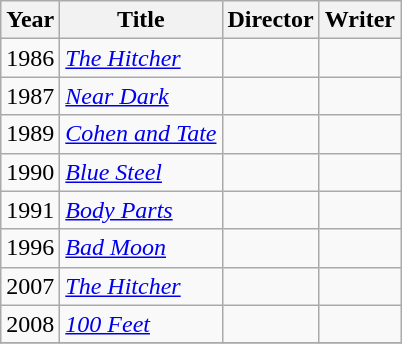<table class="wikitable">
<tr>
<th>Year</th>
<th>Title</th>
<th>Director</th>
<th>Writer</th>
</tr>
<tr>
<td>1986</td>
<td><em><a href='#'>The Hitcher</a></em></td>
<td></td>
<td></td>
</tr>
<tr>
<td>1987</td>
<td><em><a href='#'>Near Dark</a></em></td>
<td></td>
<td></td>
</tr>
<tr>
<td>1989</td>
<td><em><a href='#'>Cohen and Tate</a></em></td>
<td></td>
<td></td>
</tr>
<tr>
<td>1990</td>
<td><em><a href='#'>Blue Steel</a></em></td>
<td></td>
<td></td>
</tr>
<tr>
<td>1991</td>
<td><em><a href='#'>Body Parts</a></em></td>
<td></td>
<td></td>
</tr>
<tr>
<td>1996</td>
<td><em><a href='#'>Bad Moon</a></em></td>
<td></td>
<td></td>
</tr>
<tr>
<td>2007</td>
<td><em><a href='#'>The Hitcher</a></em></td>
<td></td>
<td></td>
</tr>
<tr>
<td>2008</td>
<td><em><a href='#'>100 Feet</a></em></td>
<td></td>
<td></td>
</tr>
<tr>
</tr>
</table>
